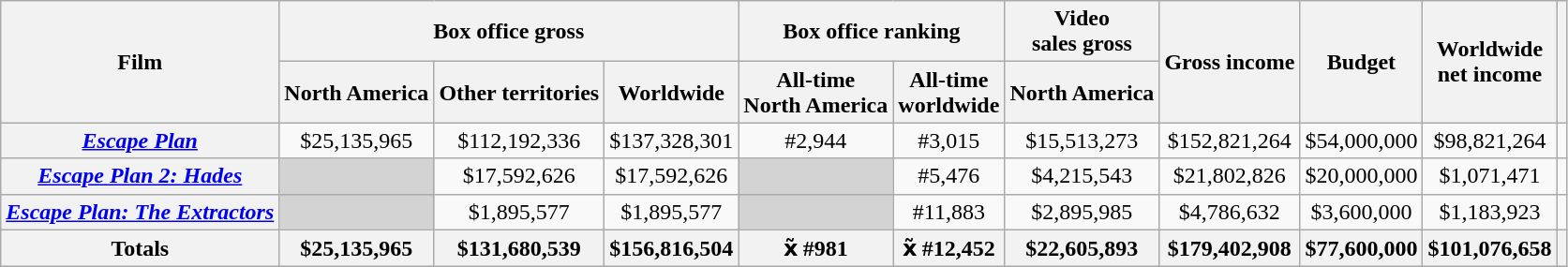<table class="wikitable plainrowheaders" style="text-align:center;">
<tr>
<th rowspan="2">Film</th>
<th colspan="3">Box office gross</th>
<th colspan="2">Box office ranking</th>
<th>Video <br>sales gross</th>
<th rowspan="2">Gross income</th>
<th rowspan="2">Budget</th>
<th rowspan="2">Worldwide <br>net income</th>
<th rowspan="2"></th>
</tr>
<tr>
<th>North America</th>
<th>Other territories</th>
<th>Worldwide</th>
<th>All-time <br>North America</th>
<th>All-time <br>worldwide</th>
<th>North America</th>
</tr>
<tr>
<th scope="row"><em><a href='#'>Escape Plan</a></em></th>
<td>$25,135,965</td>
<td>$112,192,336</td>
<td>$137,328,301</td>
<td>#2,944</td>
<td>#3,015</td>
<td>$15,513,273</td>
<td>$152,821,264</td>
<td>$54,000,000</td>
<td>$98,821,264</td>
<td></td>
</tr>
<tr>
<th scope="row"><em><a href='#'>Escape Plan 2: Hades</a></em></th>
<td style="background:#d3d3d3;"></td>
<td>$17,592,626</td>
<td>$17,592,626</td>
<td style="background:#d3d3d3;"></td>
<td>#5,476</td>
<td>$4,215,543</td>
<td>$21,802,826</td>
<td>$20,000,000</td>
<td>$1,071,471</td>
<td></td>
</tr>
<tr>
<th scope="row"><em><a href='#'>Escape Plan: The Extractors</a></em></th>
<td style="background:#d3d3d3;"></td>
<td>$1,895,577</td>
<td>$1,895,577</td>
<td style="background:#d3d3d3;"></td>
<td>#11,883</td>
<td>$2,895,985</td>
<td>$4,786,632</td>
<td>$3,600,000</td>
<td>$1,183,923</td>
<td></td>
</tr>
<tr>
<th>Totals</th>
<th>$25,135,965</th>
<th>$131,680,539</th>
<th>$156,816,504</th>
<th>x̃ #981</th>
<th>x̃ #12,452</th>
<th>$22,605,893</th>
<th>$179,402,908</th>
<th>$77,600,000</th>
<th>$101,076,658</th>
<th></th>
</tr>
</table>
